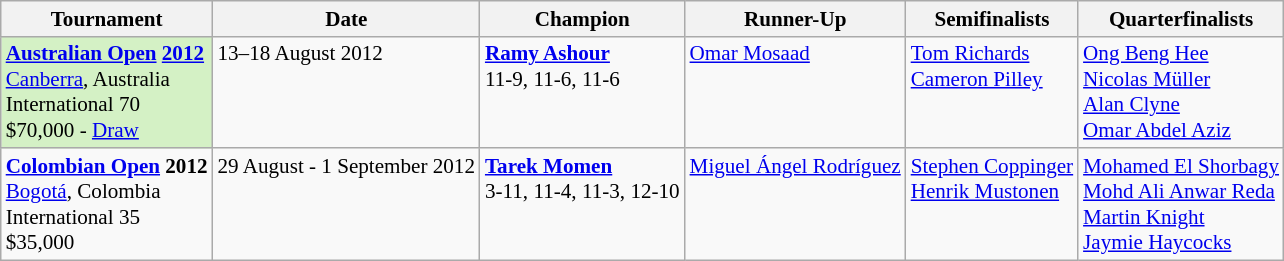<table class="wikitable" style="font-size:88%">
<tr>
<th>Tournament</th>
<th>Date</th>
<th>Champion</th>
<th>Runner-Up</th>
<th>Semifinalists</th>
<th>Quarterfinalists</th>
</tr>
<tr valign=top>
<td style="background:#D4F1C5;"><strong><a href='#'>Australian Open</a> <a href='#'>2012</a></strong><br> <a href='#'>Canberra</a>, Australia<br>International 70<br>$70,000 - <a href='#'>Draw</a></td>
<td>13–18 August 2012</td>
<td> <strong><a href='#'>Ramy Ashour</a></strong><br>11-9, 11-6, 11-6</td>
<td> <a href='#'>Omar Mosaad</a></td>
<td> <a href='#'>Tom Richards</a><br> <a href='#'>Cameron Pilley</a></td>
<td> <a href='#'>Ong Beng Hee</a><br> <a href='#'>Nicolas Müller</a><br> <a href='#'>Alan Clyne</a><br> <a href='#'>Omar Abdel Aziz</a></td>
</tr>
<tr valign=top>
<td><strong><a href='#'>Colombian Open</a> 2012</strong><br> <a href='#'>Bogotá</a>, Colombia<br>International 35<br>$35,000</td>
<td>29 August - 1 September 2012</td>
<td> <strong><a href='#'>Tarek Momen</a></strong><br>3-11, 11-4, 11-3, 12-10</td>
<td> <a href='#'>Miguel Ángel Rodríguez</a></td>
<td> <a href='#'>Stephen Coppinger</a><br> <a href='#'>Henrik Mustonen</a></td>
<td> <a href='#'>Mohamed El Shorbagy</a><br> <a href='#'>Mohd Ali Anwar Reda</a><br> <a href='#'>Martin Knight</a><br> <a href='#'>Jaymie Haycocks</a></td>
</tr>
</table>
